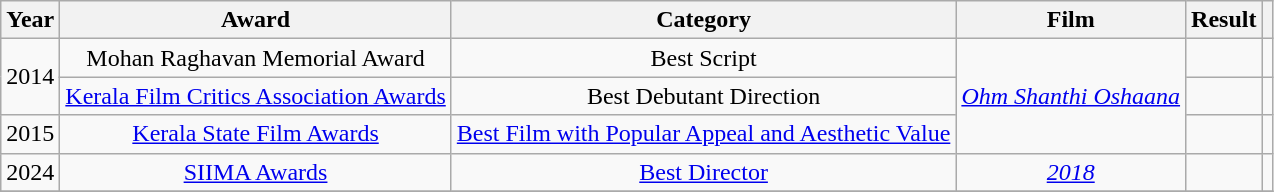<table class="wikitable sortable" style="text-align: center;font">
<tr>
<th scope="col">Year</th>
<th scope="col">Award</th>
<th scope="col">Category</th>
<th scope="col">Film</th>
<th scope="col">Result</th>
<th class="unsortable" scope="col"></th>
</tr>
<tr>
<td rowspan="2">2014</td>
<td>Mohan Raghavan Memorial Award</td>
<td>Best Script</td>
<td rowspan="3"><em><a href='#'>Ohm Shanthi Oshaana</a></em></td>
<td></td>
<td></td>
</tr>
<tr>
<td><a href='#'>Kerala Film Critics Association Awards</a></td>
<td>Best Debutant Direction</td>
<td></td>
<td></td>
</tr>
<tr>
<td>2015</td>
<td><a href='#'>Kerala State Film Awards</a></td>
<td><a href='#'>Best Film with Popular Appeal and Aesthetic Value</a></td>
<td></td>
<td></td>
</tr>
<tr>
<td>2024</td>
<td><a href='#'>SIIMA Awards</a></td>
<td><a href='#'>Best Director</a></td>
<td><em><a href='#'>2018</a></em></td>
<td></td>
<td></td>
</tr>
<tr>
</tr>
</table>
